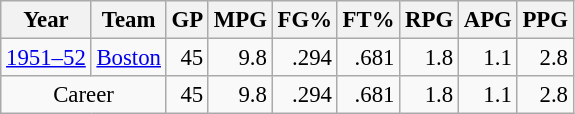<table class="wikitable sortable" style="font-size:95%; text-align:right;">
<tr>
<th>Year</th>
<th>Team</th>
<th>GP</th>
<th>MPG</th>
<th>FG%</th>
<th>FT%</th>
<th>RPG</th>
<th>APG</th>
<th>PPG</th>
</tr>
<tr>
<td style="text-align:left;"><a href='#'>1951–52</a></td>
<td style="text-align:left;"><a href='#'>Boston</a></td>
<td>45</td>
<td>9.8</td>
<td>.294</td>
<td>.681</td>
<td>1.8</td>
<td>1.1</td>
<td>2.8</td>
</tr>
<tr class="sortbottom">
<td colspan="2" style="text-align:center;">Career</td>
<td>45</td>
<td>9.8</td>
<td>.294</td>
<td>.681</td>
<td>1.8</td>
<td>1.1</td>
<td>2.8</td>
</tr>
</table>
